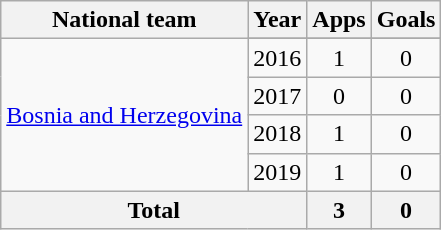<table class="wikitable" style="text-align:center">
<tr>
<th>National team</th>
<th>Year</th>
<th>Apps</th>
<th>Goals</th>
</tr>
<tr>
<td rowspan=5><a href='#'>Bosnia and Herzegovina</a></td>
</tr>
<tr>
<td>2016</td>
<td>1</td>
<td>0</td>
</tr>
<tr>
<td>2017</td>
<td>0</td>
<td>0</td>
</tr>
<tr>
<td>2018</td>
<td>1</td>
<td>0</td>
</tr>
<tr>
<td>2019</td>
<td>1</td>
<td>0</td>
</tr>
<tr>
<th colspan=2>Total</th>
<th>3</th>
<th>0</th>
</tr>
</table>
